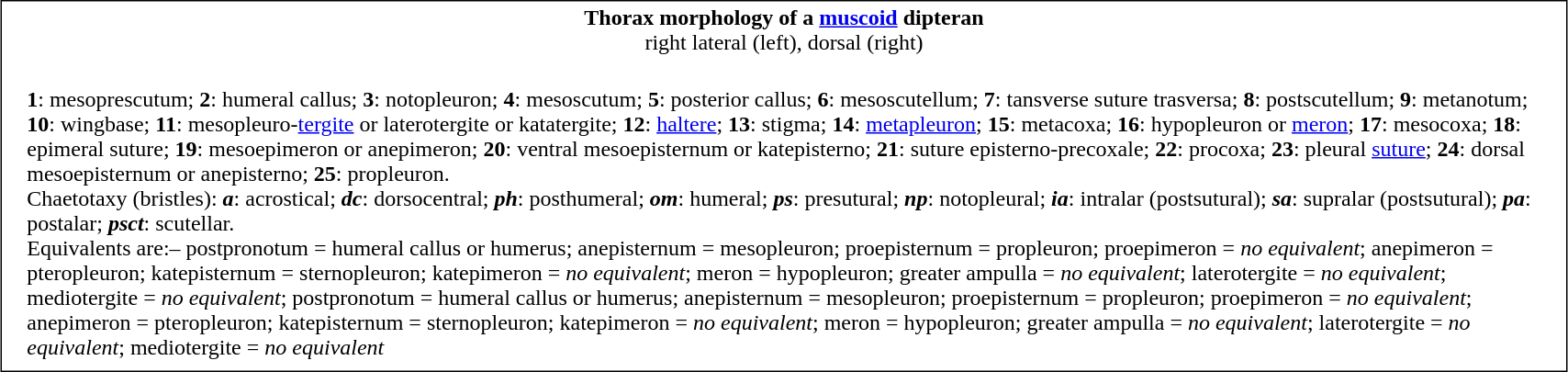<table align=center style="margin-left: 5%; margin-right: 5%; border: 1px solid">
<tr>
<td colspan=2 style="text-align: center"><strong>Thorax morphology of a <a href='#'>muscoid</a> dipteran</strong><br>right lateral (left), dorsal (right)</td>
</tr>
<tr>
<td></td>
<td></td>
</tr>
<tr>
<td colspan=2 style="padding: 1em; padding-bottom: .4em"><strong>1</strong>: mesoprescutum; <strong>2</strong>: humeral callus; <strong>3</strong>: notopleuron; <strong>4</strong>: mesoscutum; <strong>5</strong>: posterior callus; <strong>6</strong>: mesoscutellum; <strong>7</strong>: tansverse suture trasversa; <strong>8</strong>: postscutellum; <strong>9</strong>: metanotum; <strong>10</strong>: wingbase; <strong>11</strong>: mesopleuro-<a href='#'>tergite</a> or laterotergite or katatergite; <strong>12</strong>: <a href='#'>haltere</a>; <strong>13</strong>: stigma; <strong>14</strong>: <a href='#'>metapleuron</a>; <strong>15</strong>: metacoxa; <strong>16</strong>: hypopleuron or <a href='#'>meron</a>; <strong>17</strong>: mesocoxa; <strong>18</strong>: epimeral suture; <strong>19</strong>: mesoepimeron or anepimeron; <strong>20</strong>: ventral mesoepisternum or katepisterno; <strong>21</strong>: suture episterno-precoxale; <strong>22</strong>: procoxa; <strong>23</strong>: pleural <a href='#'>suture</a>; <strong>24</strong>: dorsal mesoepisternum or anepisterno; <strong>25</strong>: propleuron.<br>Chaetotaxy (bristles): <strong><em>a</em></strong>: acrostical; <strong><em>dc</em></strong>: dorsocentral; <strong><em>ph</em></strong>: posthumeral; <strong><em>om</em></strong>: humeral; <strong><em>ps</em></strong>: presutural; <strong><em>np</em></strong>: notopleural; <strong><em>ia</em></strong>: intralar (postsutural); <strong><em>sa</em></strong>: supralar (postsutural); <strong><em>pa</em></strong>: postalar; <strong><em>psct</em></strong>: scutellar.<br>Equivalents are:– postpronotum = humeral callus or humerus; anepisternum = mesopleuron; proepisternum = propleuron; proepimeron = <em>no equivalent</em>; anepimeron = pteropleuron; katepisternum = sternopleuron; katepimeron = <em>no equivalent</em>; meron = hypopleuron; greater ampulla  = <em>no equivalent</em>; laterotergite = <em>no equivalent</em>; mediotergite = <em>no equivalent</em>; postpronotum = humeral callus or humerus; anepisternum = mesopleuron; proepisternum = propleuron; proepimeron = <em>no equivalent</em>; anepimeron = pteropleuron; katepisternum = sternopleuron; katepimeron = <em>no equivalent</em>; meron = hypopleuron; greater ampulla  = <em>no equivalent</em>; laterotergite = <em>no equivalent</em>; mediotergite = <em>no equivalent</em></td>
</tr>
</table>
